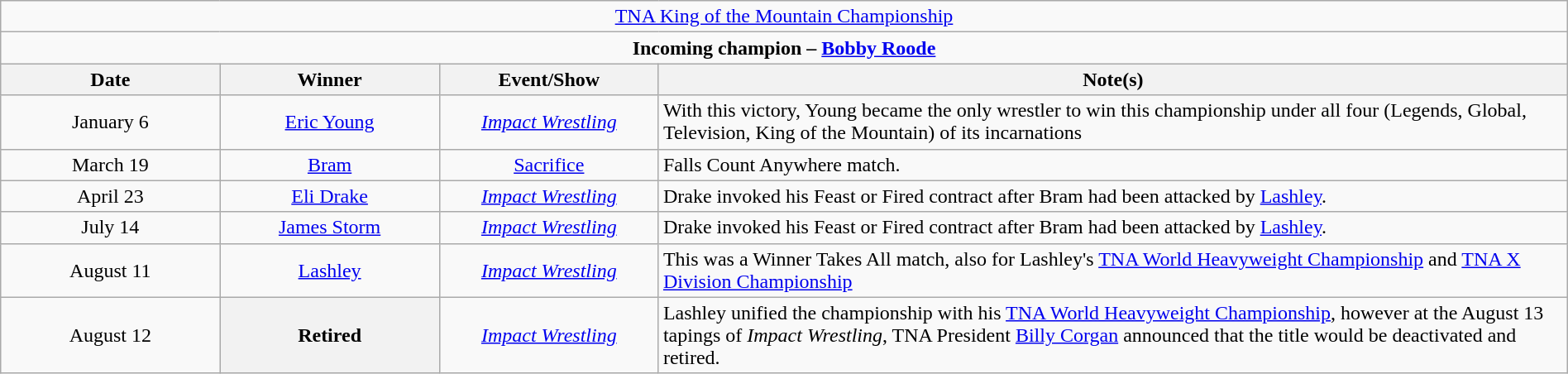<table class="wikitable" style="text-align:center; width:100%;">
<tr>
<td colspan="5"><a href='#'>TNA King of the Mountain Championship</a></td>
</tr>
<tr>
<td colspan="5"><strong>Incoming champion – <a href='#'>Bobby Roode</a></strong></td>
</tr>
<tr>
<th width="14%">Date</th>
<th width="14%">Winner</th>
<th width="14%">Event/Show</th>
<th width="58%">Note(s)</th>
</tr>
<tr>
<td>January 6<br></td>
<td><a href='#'>Eric Young</a></td>
<td><em><a href='#'>Impact Wrestling</a></em></td>
<td align=left>With this victory, Young became the only wrestler to win this championship under all four (Legends, Global, Television, King of the Mountain) of its incarnations</td>
</tr>
<tr>
<td>March 19<br></td>
<td><a href='#'>Bram</a></td>
<td><a href='#'>Sacrifice</a></td>
<td align=left>Falls Count Anywhere match.</td>
</tr>
<tr>
<td>April 23<br></td>
<td><a href='#'>Eli Drake</a></td>
<td><em><a href='#'>Impact Wrestling</a></em></td>
<td align=left>Drake invoked his Feast or Fired contract after Bram had been attacked by <a href='#'>Lashley</a>.</td>
</tr>
<tr>
<td>July 14<br></td>
<td><a href='#'>James Storm</a></td>
<td><em><a href='#'>Impact Wrestling</a></em></td>
<td align=left>Drake invoked his Feast or Fired contract after Bram had been attacked by <a href='#'>Lashley</a>.</td>
</tr>
<tr>
<td>August 11</td>
<td><a href='#'>Lashley</a></td>
<td><em><a href='#'>Impact Wrestling</a></em></td>
<td align=left>This was a Winner Takes All match, also for Lashley's <a href='#'>TNA World Heavyweight Championship</a> and <a href='#'>TNA X Division Championship</a></td>
</tr>
<tr>
<td>August 12<br></td>
<th>Retired</th>
<td><em><a href='#'>Impact Wrestling</a></em></td>
<td align=left>Lashley unified the championship with his <a href='#'>TNA World Heavyweight Championship</a>, however at the August 13 tapings of <em>Impact Wrestling</em>, TNA President <a href='#'>Billy Corgan</a> announced that the title would be deactivated and retired.</td>
</tr>
</table>
